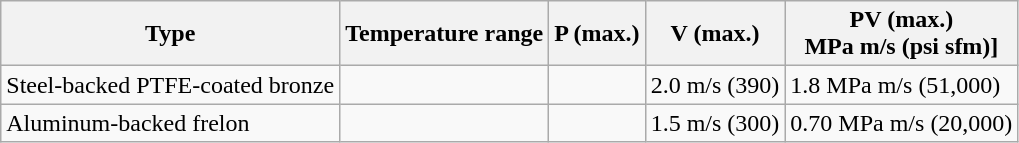<table class="wikitable">
<tr>
<th>Type</th>
<th>Temperature range</th>
<th>P (max.)<br></th>
<th>V (max.)<br></th>
<th>PV (max.)<br>MPa m/s (psi sfm)]</th>
</tr>
<tr>
<td>Steel-backed PTFE-coated bronze</td>
<td></td>
<td></td>
<td>2.0 m/s (390)</td>
<td>1.8 MPa m/s (51,000)</td>
</tr>
<tr>
<td>Aluminum-backed frelon</td>
<td></td>
<td></td>
<td>1.5 m/s (300)</td>
<td>0.70 MPa m/s (20,000)</td>
</tr>
</table>
